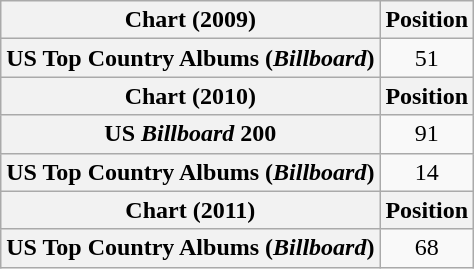<table class="wikitable plainrowheaders" style="text-align:center">
<tr>
<th scope="col">Chart (2009)</th>
<th scope="col">Position</th>
</tr>
<tr>
<th scope="row">US Top Country Albums (<em>Billboard</em>)</th>
<td>51</td>
</tr>
<tr>
<th scope="col">Chart (2010)</th>
<th scope="col">Position</th>
</tr>
<tr>
<th scope="row">US <em>Billboard</em> 200</th>
<td>91</td>
</tr>
<tr>
<th scope="row">US Top Country Albums (<em>Billboard</em>)</th>
<td>14</td>
</tr>
<tr>
<th scope="col">Chart (2011)</th>
<th scope="col">Position</th>
</tr>
<tr>
<th scope="row">US Top Country Albums (<em>Billboard</em>)</th>
<td>68</td>
</tr>
</table>
